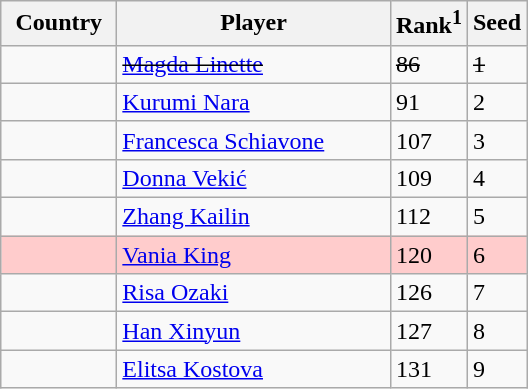<table class="sortable wikitable">
<tr>
<th style="width:70px;">Country</th>
<th style="width:175px;">Player</th>
<th>Rank<sup>1</sup></th>
<th>Seed</th>
</tr>
<tr>
<td><s></s></td>
<td><s><a href='#'>Magda Linette</a></s></td>
<td><s>86</s></td>
<td><s>1</s></td>
</tr>
<tr>
<td></td>
<td><a href='#'>Kurumi Nara</a></td>
<td>91</td>
<td>2</td>
</tr>
<tr>
<td></td>
<td><a href='#'>Francesca Schiavone</a></td>
<td>107</td>
<td>3</td>
</tr>
<tr>
<td></td>
<td><a href='#'>Donna Vekić</a></td>
<td>109</td>
<td>4</td>
</tr>
<tr>
<td></td>
<td><a href='#'>Zhang Kailin</a></td>
<td>112</td>
<td>5</td>
</tr>
<tr style="background:#fcc;">
<td></td>
<td><a href='#'>Vania King</a></td>
<td>120</td>
<td>6</td>
</tr>
<tr>
<td></td>
<td><a href='#'>Risa Ozaki</a></td>
<td>126</td>
<td>7</td>
</tr>
<tr>
<td></td>
<td><a href='#'>Han Xinyun</a></td>
<td>127</td>
<td>8</td>
</tr>
<tr>
<td></td>
<td><a href='#'>Elitsa Kostova</a></td>
<td>131</td>
<td>9</td>
</tr>
</table>
